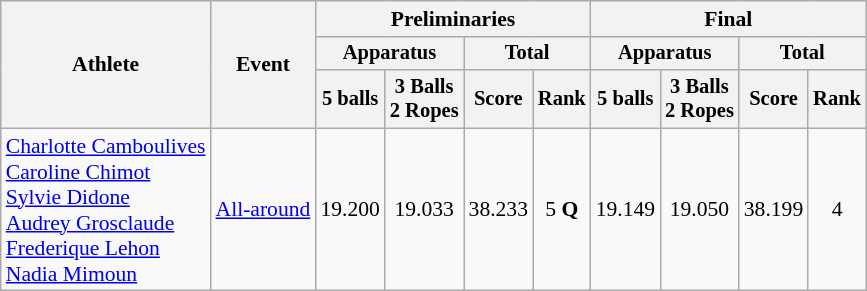<table class=wikitable style=font-size:90%;text-align:center>
<tr>
<th rowspan=3>Athlete</th>
<th rowspan=3>Event</th>
<th colspan=4>Preliminaries</th>
<th colspan=4>Final</th>
</tr>
<tr style=font-size:95%>
<th colspan=2>Apparatus</th>
<th colspan=2>Total</th>
<th colspan=2>Apparatus</th>
<th colspan=2>Total</th>
</tr>
<tr style=font-size:95%>
<th>5 balls</th>
<th>3 Balls<br>2 Ropes</th>
<th>Score</th>
<th>Rank</th>
<th>5 balls</th>
<th>3 Balls<br>2 Ropes</th>
<th>Score</th>
<th>Rank</th>
</tr>
<tr>
<td align=left><a href='#'>Charlotte Camboulives</a><br><a href='#'>Caroline Chimot</a><br><a href='#'>Sylvie Didone</a><br><a href='#'>Audrey Grosclaude</a><br><a href='#'>Frederique Lehon</a><br><a href='#'>Nadia Mimoun</a></td>
<td align=left><a href='#'>All-around</a></td>
<td>19.200</td>
<td>19.033</td>
<td>38.233</td>
<td>5 <strong>Q</strong></td>
<td>19.149</td>
<td>19.050</td>
<td>38.199</td>
<td>4</td>
</tr>
</table>
